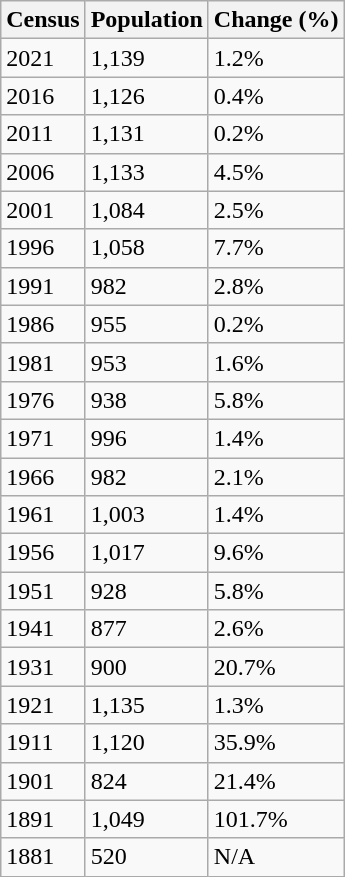<table class="wikitable">
<tr>
<th>Census</th>
<th>Population</th>
<th>Change (%)</th>
</tr>
<tr>
<td>2021</td>
<td>1,139</td>
<td> 1.2%</td>
</tr>
<tr>
<td>2016</td>
<td>1,126</td>
<td> 0.4%</td>
</tr>
<tr>
<td>2011</td>
<td>1,131</td>
<td> 0.2%</td>
</tr>
<tr>
<td>2006</td>
<td>1,133</td>
<td> 4.5%</td>
</tr>
<tr>
<td>2001</td>
<td>1,084</td>
<td> 2.5%</td>
</tr>
<tr>
<td>1996</td>
<td>1,058</td>
<td> 7.7%</td>
</tr>
<tr>
<td>1991</td>
<td>982</td>
<td> 2.8%</td>
</tr>
<tr>
<td>1986</td>
<td>955</td>
<td> 0.2%</td>
</tr>
<tr>
<td>1981</td>
<td>953</td>
<td> 1.6%</td>
</tr>
<tr>
<td>1976</td>
<td>938</td>
<td> 5.8%</td>
</tr>
<tr>
<td>1971</td>
<td>996</td>
<td> 1.4%</td>
</tr>
<tr>
<td>1966</td>
<td>982</td>
<td> 2.1%</td>
</tr>
<tr>
<td>1961</td>
<td>1,003</td>
<td> 1.4%</td>
</tr>
<tr>
<td>1956</td>
<td>1,017</td>
<td> 9.6%</td>
</tr>
<tr>
<td>1951</td>
<td>928</td>
<td> 5.8%</td>
</tr>
<tr>
<td>1941</td>
<td>877</td>
<td> 2.6%</td>
</tr>
<tr>
<td>1931</td>
<td>900</td>
<td> 20.7%</td>
</tr>
<tr>
<td>1921</td>
<td>1,135</td>
<td> 1.3%</td>
</tr>
<tr>
<td>1911</td>
<td>1,120</td>
<td> 35.9%</td>
</tr>
<tr>
<td>1901</td>
<td>824</td>
<td> 21.4%</td>
</tr>
<tr>
<td>1891</td>
<td>1,049</td>
<td> 101.7%</td>
</tr>
<tr>
<td>1881</td>
<td>520</td>
<td>N/A</td>
</tr>
</table>
